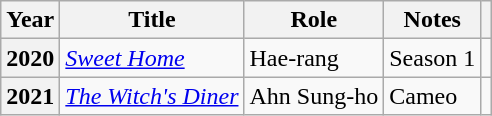<table class="wikitable sortable plainrowheaders">
<tr>
<th scope="col">Year</th>
<th scope="col">Title</th>
<th scope="col">Role</th>
<th scope="col">Notes</th>
<th scope="col" class="unsortable"></th>
</tr>
<tr>
<th scope="row">2020</th>
<td><em><a href='#'>Sweet Home</a></em></td>
<td>Hae-rang</td>
<td>Season 1</td>
<td></td>
</tr>
<tr>
<th scope="row">2021</th>
<td><em><a href='#'>The Witch's Diner</a></em></td>
<td>Ahn Sung-ho</td>
<td>Cameo</td>
<td></td>
</tr>
</table>
